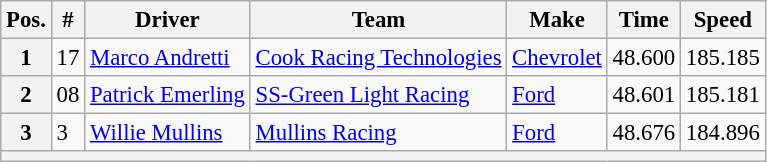<table class="wikitable" style="font-size:95%">
<tr>
<th>Pos.</th>
<th>#</th>
<th>Driver</th>
<th>Team</th>
<th>Make</th>
<th>Time</th>
<th>Speed</th>
</tr>
<tr>
<th>1</th>
<td>17</td>
<td><a href='#'>Marco Andretti</a></td>
<td><a href='#'>Cook Racing Technologies</a></td>
<td><a href='#'>Chevrolet</a></td>
<td>48.600</td>
<td>185.185</td>
</tr>
<tr>
<th>2</th>
<td>08</td>
<td><a href='#'>Patrick Emerling</a></td>
<td><a href='#'>SS-Green Light Racing</a></td>
<td><a href='#'>Ford</a></td>
<td>48.601</td>
<td>185.181</td>
</tr>
<tr>
<th>3</th>
<td>3</td>
<td><a href='#'>Willie Mullins</a></td>
<td><a href='#'>Mullins Racing</a></td>
<td><a href='#'>Ford</a></td>
<td>48.676</td>
<td>184.896</td>
</tr>
<tr>
<th colspan="7"></th>
</tr>
</table>
